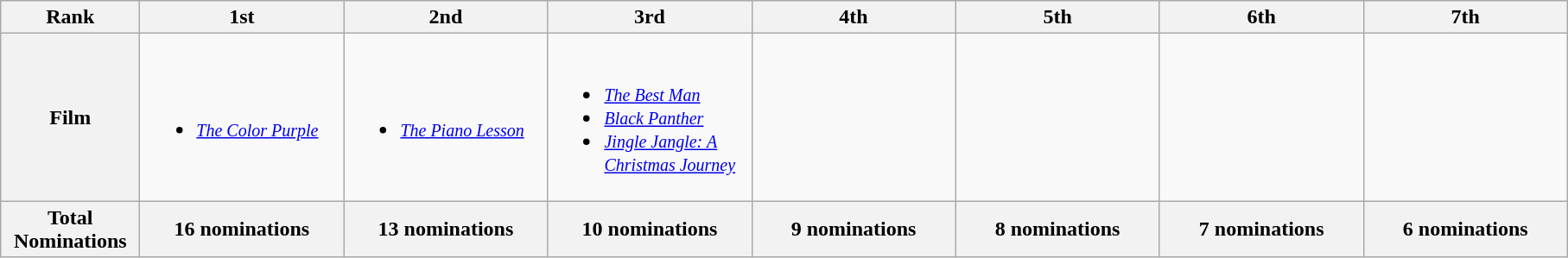<table class="wikitable" border="1">
<tr>
<th width="100">Rank</th>
<th width="150">1st</th>
<th width="150">2nd</th>
<th width="150">3rd</th>
<th width="150">4th</th>
<th width="150">5th</th>
<th width="150">6th</th>
<th width="150">7th</th>
</tr>
<tr>
<th>Film</th>
<td><br><ul><li><em><a href='#'><small>The Color Purple</small></a></em></li></ul></td>
<td {{smalldiv><br><ul><li><em><a href='#'><small>The Piano Lesson</small></a></em></li></ul></td>
<td><br><ul><li><em><a href='#'><small>The Best Man</small></a></em></li><li><em><a href='#'><small>Black Panther</small></a></em></li><li><em><a href='#'><small>Jingle Jangle: A Christmas Journey</small></a></em></li></ul></td>
<td></td>
<td></td>
<td></td>
<td></td>
</tr>
<tr>
<th>Total Nominations</th>
<th>16 nominations</th>
<th>13 nominations</th>
<th>10 nominations</th>
<th>9 nominations</th>
<th>8 nominations</th>
<th>7 nominations</th>
<th>6 nominations</th>
</tr>
</table>
